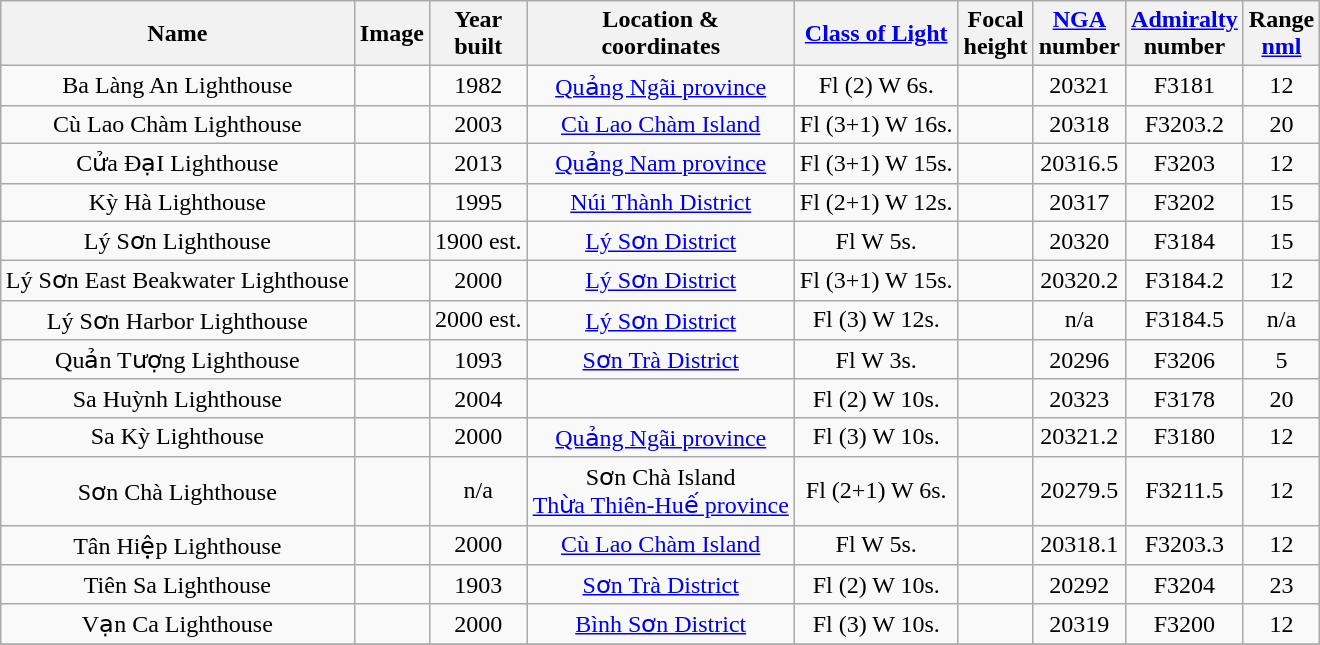<table class="wikitable sortable" style="margin:auto;text-align:center">
<tr>
<th>Name</th>
<th>Image</th>
<th>Year<br>built</th>
<th>Location &<br> coordinates</th>
<th><a href='#'>Class of Light</a></th>
<th>Focal<br>height</th>
<th><a href='#'>NGA</a><br>number</th>
<th><a href='#'>Admiralty</a><br>number</th>
<th>Range<br><a href='#'>nml</a></th>
</tr>
<tr>
<td>Ba Làng An Lighthouse</td>
<td></td>
<td>1982</td>
<td><a href='#'>Quảng Ngãi province</a><br> </td>
<td>Fl (2) W 6s.</td>
<td></td>
<td>20321</td>
<td>F3181</td>
<td>12</td>
</tr>
<tr>
<td>Cù Lao Chàm Lighthouse</td>
<td></td>
<td>2003</td>
<td><a href='#'>Cù Lao Chàm Island</a><br> </td>
<td>Fl (3+1) W 16s.</td>
<td></td>
<td>20318</td>
<td>F3203.2</td>
<td>20</td>
</tr>
<tr>
<td>Cửa ĐạI Lighthouse</td>
<td></td>
<td>2013</td>
<td><a href='#'>Quảng Nam province</a><br> </td>
<td>Fl (3+1) W 15s.</td>
<td></td>
<td>20316.5</td>
<td>F3203</td>
<td>12</td>
</tr>
<tr>
<td>Kỳ Hà Lighthouse</td>
<td></td>
<td>1995</td>
<td><a href='#'>Núi Thành District</a><br> </td>
<td>Fl (2+1) W 12s.</td>
<td></td>
<td>20317</td>
<td>F3202</td>
<td>15</td>
</tr>
<tr>
<td>Lý Sơn Lighthouse</td>
<td></td>
<td>1900 est.</td>
<td><a href='#'>Lý Sơn District</a><br> </td>
<td>Fl W 5s.</td>
<td></td>
<td>20320</td>
<td>F3184</td>
<td>15</td>
</tr>
<tr>
<td>Lý Sơn East Beakwater Lighthouse</td>
<td></td>
<td>2000</td>
<td><a href='#'>Lý Sơn District</a><br> </td>
<td>Fl (3+1) W 15s.</td>
<td></td>
<td>20320.2</td>
<td>F3184.2</td>
<td>12</td>
</tr>
<tr>
<td>Lý Sơn Harbor Lighthouse</td>
<td> </td>
<td>2000 est.</td>
<td><a href='#'>Lý Sơn District</a><br> </td>
<td>Fl (3) W 12s.</td>
<td></td>
<td>n/a</td>
<td>F3184.5</td>
<td>n/a</td>
</tr>
<tr>
<td>Quản Tượng Lighthouse</td>
<td></td>
<td>1093</td>
<td><a href='#'>Sơn Trà District </a><br> </td>
<td>Fl W 3s.</td>
<td></td>
<td>20296</td>
<td>F3206</td>
<td>5</td>
</tr>
<tr>
<td>Sa Huỳnh Lighthouse</td>
<td></td>
<td>2004</td>
<td></td>
<td>Fl (2) W 10s.</td>
<td></td>
<td>20323</td>
<td>F3178</td>
<td>20</td>
</tr>
<tr>
<td>Sa Kỳ Lighthouse</td>
<td></td>
<td>2000</td>
<td><a href='#'>Quảng Ngãi province</a><br> </td>
<td>Fl (3) W 10s.</td>
<td></td>
<td>20321.2</td>
<td>F3180</td>
<td>12</td>
</tr>
<tr>
<td>Sơn Chà Lighthouse</td>
<td></td>
<td>n/a</td>
<td>Sơn Chà  Island<br> <a href='#'>Thừa Thiên-Huế province</a><br> </td>
<td>Fl (2+1) W 6s.</td>
<td></td>
<td>20279.5</td>
<td>F3211.5</td>
<td>12</td>
</tr>
<tr>
<td>Tân Hiệp Lighthouse</td>
<td></td>
<td>2000</td>
<td><a href='#'>Cù Lao Chàm Island</a><br> </td>
<td>Fl W 5s.</td>
<td></td>
<td>20318.1</td>
<td>F3203.3</td>
<td>12</td>
</tr>
<tr>
<td>Tiên Sa Lighthouse</td>
<td></td>
<td>1903</td>
<td><a href='#'>Sơn Trà District </a><br> </td>
<td>Fl (2) W 10s.</td>
<td></td>
<td>20292</td>
<td>F3204</td>
<td>23</td>
</tr>
<tr>
<td>Vạn Ca Lighthouse</td>
<td></td>
<td>2000</td>
<td><a href='#'>Bình Sơn District</a><br> </td>
<td>Fl (3) W 10s.</td>
<td></td>
<td>20319</td>
<td>F3200</td>
<td>12</td>
</tr>
<tr>
</tr>
</table>
